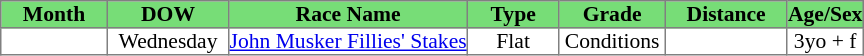<table class = "sortable" | border="1" cellpadding="0" style="border-collapse: collapse; font-size:90%">
<tr bgcolor="#77dd77" align="center">
<th style="width:70px">Month</th>
<th style="width:80px">DOW</th>
<th>Race Name</th>
<th style="width:60px">Type</th>
<th style="width:70px"><strong>Grade</strong></th>
<th style="width:80px">Distance</th>
<th style="width:50px">Age/Sex</th>
</tr>
<tr>
<td style="text-align:center"></td>
<td style="text-align:center">Wednesday</td>
<td><a href='#'>John Musker Fillies' Stakes</a></td>
<td style="text-align:center">Flat</td>
<td style="text-align:center">Conditions</td>
<td style="text-align:center"></td>
<td style="text-align:center">3yo + f</td>
</tr>
</table>
